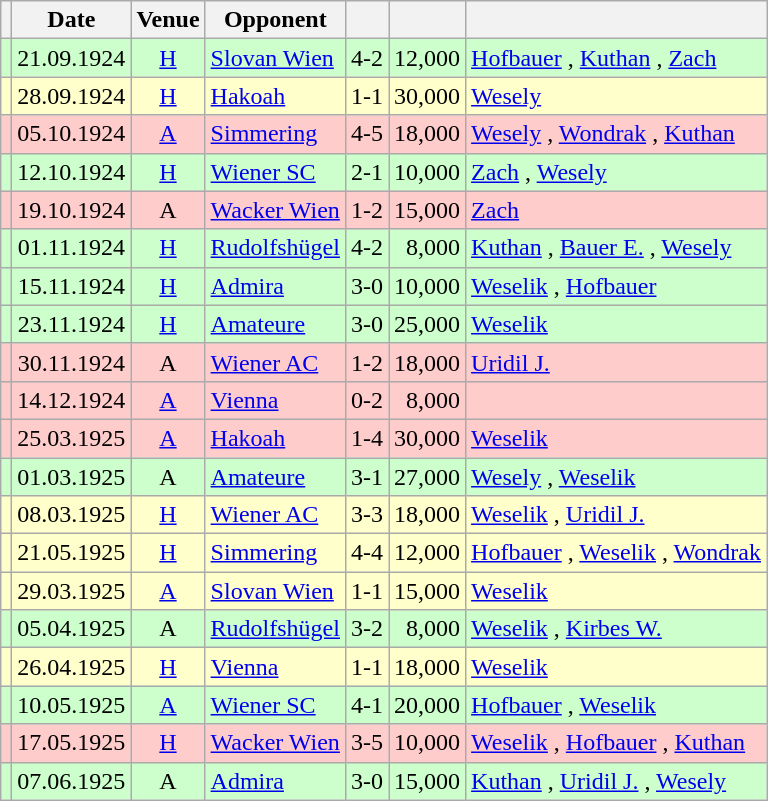<table class="wikitable" Style="text-align: center">
<tr>
<th></th>
<th>Date</th>
<th>Venue</th>
<th>Opponent</th>
<th></th>
<th></th>
<th></th>
</tr>
<tr style="background:#cfc">
<td></td>
<td>21.09.1924</td>
<td><a href='#'>H</a></td>
<td align="left"><a href='#'>Slovan Wien</a></td>
<td>4-2</td>
<td align="right">12,000</td>
<td align="left"><a href='#'>Hofbauer</a>  , <a href='#'>Kuthan</a> , <a href='#'>Zach</a> </td>
</tr>
<tr style="background:#ffc">
<td></td>
<td>28.09.1924</td>
<td><a href='#'>H</a></td>
<td align="left"><a href='#'>Hakoah</a></td>
<td>1-1</td>
<td align="right">30,000</td>
<td align="left"><a href='#'>Wesely</a> </td>
</tr>
<tr style="background:#fcc">
<td></td>
<td>05.10.1924</td>
<td><a href='#'>A</a></td>
<td align="left"><a href='#'>Simmering</a></td>
<td>4-5</td>
<td align="right">18,000</td>
<td align="left"><a href='#'>Wesely</a>  , <a href='#'>Wondrak</a> , <a href='#'>Kuthan</a> </td>
</tr>
<tr style="background:#cfc">
<td></td>
<td>12.10.1924</td>
<td><a href='#'>H</a></td>
<td align="left"><a href='#'>Wiener SC</a></td>
<td>2-1</td>
<td align="right">10,000</td>
<td align="left"><a href='#'>Zach</a> , <a href='#'>Wesely</a> </td>
</tr>
<tr style="background:#fcc">
<td></td>
<td>19.10.1924</td>
<td>A</td>
<td align="left"><a href='#'>Wacker Wien</a></td>
<td>1-2</td>
<td align="right">15,000</td>
<td align="left"><a href='#'>Zach</a> </td>
</tr>
<tr style="background:#cfc">
<td></td>
<td>01.11.1924</td>
<td><a href='#'>H</a></td>
<td align="left"><a href='#'>Rudolfshügel</a></td>
<td>4-2</td>
<td align="right">8,000</td>
<td align="left"><a href='#'>Kuthan</a>  , <a href='#'>Bauer E.</a> , <a href='#'>Wesely</a> </td>
</tr>
<tr style="background:#cfc">
<td></td>
<td>15.11.1924</td>
<td><a href='#'>H</a></td>
<td align="left"><a href='#'>Admira</a></td>
<td>3-0</td>
<td align="right">10,000</td>
<td align="left"><a href='#'>Weselik</a> , <a href='#'>Hofbauer</a>  </td>
</tr>
<tr style="background:#cfc">
<td></td>
<td>23.11.1924</td>
<td><a href='#'>H</a></td>
<td align="left"><a href='#'>Amateure</a></td>
<td>3-0</td>
<td align="right">25,000</td>
<td align="left"><a href='#'>Weselik</a>   </td>
</tr>
<tr style="background:#fcc">
<td></td>
<td>30.11.1924</td>
<td>A</td>
<td align="left"><a href='#'>Wiener AC</a></td>
<td>1-2</td>
<td align="right">18,000</td>
<td align="left"><a href='#'>Uridil J.</a> </td>
</tr>
<tr style="background:#fcc">
<td></td>
<td>14.12.1924</td>
<td><a href='#'>A</a></td>
<td align="left"><a href='#'>Vienna</a></td>
<td>0-2</td>
<td align="right">8,000</td>
<td align="left"></td>
</tr>
<tr style="background:#fcc">
<td></td>
<td>25.03.1925</td>
<td><a href='#'>A</a></td>
<td align="left"><a href='#'>Hakoah</a></td>
<td>1-4</td>
<td align="right">30,000</td>
<td align="left"><a href='#'>Weselik</a> </td>
</tr>
<tr style="background:#cfc">
<td></td>
<td>01.03.1925</td>
<td>A</td>
<td align="left"><a href='#'>Amateure</a></td>
<td>3-1</td>
<td align="right">27,000</td>
<td align="left"><a href='#'>Wesely</a>  , <a href='#'>Weselik</a> </td>
</tr>
<tr style="background:#ffc">
<td></td>
<td>08.03.1925</td>
<td><a href='#'>H</a></td>
<td align="left"><a href='#'>Wiener AC</a></td>
<td>3-3</td>
<td align="right">18,000</td>
<td align="left"><a href='#'>Weselik</a>  , <a href='#'>Uridil J.</a> </td>
</tr>
<tr style="background:#ffc">
<td></td>
<td>21.05.1925</td>
<td><a href='#'>H</a></td>
<td align="left"><a href='#'>Simmering</a></td>
<td>4-4</td>
<td align="right">12,000</td>
<td align="left"><a href='#'>Hofbauer</a>  , <a href='#'>Weselik</a> , <a href='#'>Wondrak</a> </td>
</tr>
<tr style="background:#ffc">
<td></td>
<td>29.03.1925</td>
<td><a href='#'>A</a></td>
<td align="left"><a href='#'>Slovan Wien</a></td>
<td>1-1</td>
<td align="right">15,000</td>
<td align="left"><a href='#'>Weselik</a> </td>
</tr>
<tr style="background:#cfc">
<td></td>
<td>05.04.1925</td>
<td>A</td>
<td align="left"><a href='#'>Rudolfshügel</a></td>
<td>3-2</td>
<td align="right">8,000</td>
<td align="left"><a href='#'>Weselik</a>  , <a href='#'>Kirbes W.</a> </td>
</tr>
<tr style="background:#ffc">
<td></td>
<td>26.04.1925</td>
<td><a href='#'>H</a></td>
<td align="left"><a href='#'>Vienna</a></td>
<td>1-1</td>
<td align="right">18,000</td>
<td align="left"><a href='#'>Weselik</a> </td>
</tr>
<tr style="background:#cfc">
<td></td>
<td>10.05.1925</td>
<td><a href='#'>A</a></td>
<td align="left"><a href='#'>Wiener SC</a></td>
<td>4-1</td>
<td align="right">20,000</td>
<td align="left"><a href='#'>Hofbauer</a>  , <a href='#'>Weselik</a>  </td>
</tr>
<tr style="background:#fcc">
<td></td>
<td>17.05.1925</td>
<td><a href='#'>H</a></td>
<td align="left"><a href='#'>Wacker Wien</a></td>
<td>3-5</td>
<td align="right">10,000</td>
<td align="left"><a href='#'>Weselik</a> , <a href='#'>Hofbauer</a> , <a href='#'>Kuthan</a> </td>
</tr>
<tr style="background:#cfc">
<td></td>
<td>07.06.1925</td>
<td>A</td>
<td align="left"><a href='#'>Admira</a></td>
<td>3-0</td>
<td align="right">15,000</td>
<td align="left"><a href='#'>Kuthan</a> , <a href='#'>Uridil J.</a> , <a href='#'>Wesely</a> </td>
</tr>
</table>
